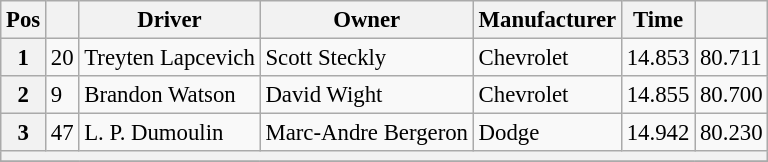<table class="wikitable" style="font-size:95%">
<tr>
<th>Pos</th>
<th></th>
<th>Driver</th>
<th>Owner</th>
<th>Manufacturer</th>
<th>Time</th>
<th></th>
</tr>
<tr>
<th>1</th>
<td>20</td>
<td>Treyten Lapcevich</td>
<td>Scott Steckly</td>
<td>Chevrolet</td>
<td>14.853</td>
<td>80.711</td>
</tr>
<tr>
<th>2</th>
<td>9</td>
<td>Brandon Watson</td>
<td>David Wight</td>
<td>Chevrolet</td>
<td>14.855</td>
<td>80.700</td>
</tr>
<tr>
<th>3</th>
<td>47</td>
<td>L. P. Dumoulin</td>
<td>Marc-Andre Bergeron</td>
<td>Dodge</td>
<td>14.942</td>
<td>80.230</td>
</tr>
<tr>
<th colspan="7"></th>
</tr>
<tr>
</tr>
</table>
